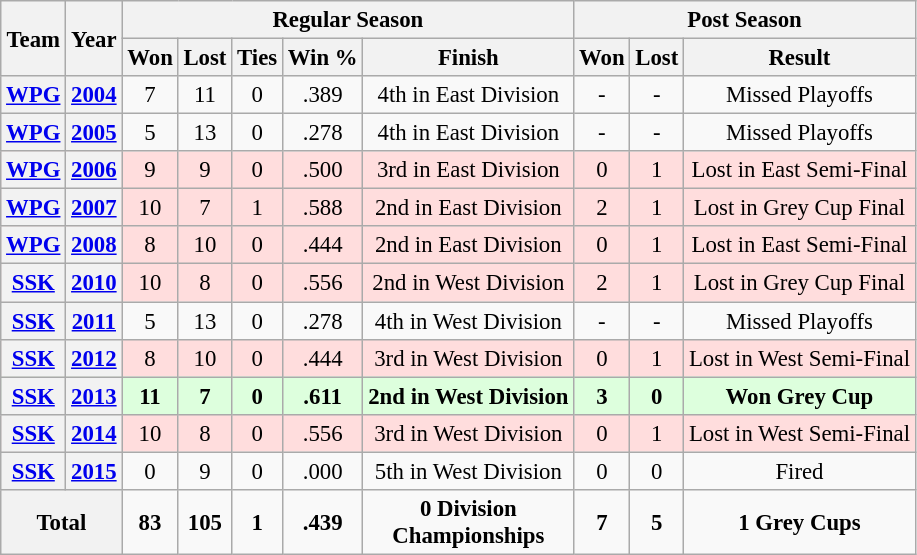<table class="wikitable" style="font-size: 95%; text-align:center;">
<tr>
<th rowspan="2">Team</th>
<th rowspan="2">Year</th>
<th colspan="5">Regular Season</th>
<th colspan="4">Post Season</th>
</tr>
<tr>
<th>Won</th>
<th>Lost</th>
<th>Ties</th>
<th>Win %</th>
<th>Finish</th>
<th>Won</th>
<th>Lost</th>
<th>Result</th>
</tr>
<tr>
<th><a href='#'>WPG</a></th>
<th><a href='#'>2004</a></th>
<td>7</td>
<td>11</td>
<td>0</td>
<td>.389</td>
<td>4th in East Division</td>
<td>-</td>
<td>-</td>
<td>Missed Playoffs</td>
</tr>
<tr>
<th><a href='#'>WPG</a></th>
<th><a href='#'>2005</a></th>
<td>5</td>
<td>13</td>
<td>0</td>
<td>.278</td>
<td>4th in East Division</td>
<td>-</td>
<td>-</td>
<td>Missed Playoffs</td>
</tr>
<tr ! style="background:#fdd;">
<th><a href='#'>WPG</a></th>
<th><a href='#'>2006</a></th>
<td>9</td>
<td>9</td>
<td>0</td>
<td>.500</td>
<td>3rd in East Division</td>
<td>0</td>
<td>1</td>
<td>Lost in East Semi-Final</td>
</tr>
<tr ! style="background:#fdd;">
<th><a href='#'>WPG</a></th>
<th><a href='#'>2007</a></th>
<td>10</td>
<td>7</td>
<td>1</td>
<td>.588</td>
<td>2nd in East Division</td>
<td>2</td>
<td>1</td>
<td>Lost in Grey Cup Final</td>
</tr>
<tr ! style="background:#fdd;">
<th><a href='#'>WPG</a></th>
<th><a href='#'>2008</a></th>
<td>8</td>
<td>10</td>
<td>0</td>
<td>.444</td>
<td>2nd in East Division</td>
<td>0</td>
<td>1</td>
<td>Lost in East Semi-Final</td>
</tr>
<tr ! style="background:#fdd;">
<th><a href='#'>SSK</a></th>
<th><a href='#'>2010</a></th>
<td>10</td>
<td>8</td>
<td>0</td>
<td>.556</td>
<td>2nd in West Division</td>
<td>2</td>
<td>1</td>
<td>Lost in Grey Cup Final</td>
</tr>
<tr>
<th><a href='#'>SSK</a></th>
<th><a href='#'>2011</a></th>
<td>5</td>
<td>13</td>
<td>0</td>
<td>.278</td>
<td>4th in West Division</td>
<td>-</td>
<td>-</td>
<td>Missed Playoffs</td>
</tr>
<tr ! style="background:#fdd;">
<th><a href='#'>SSK</a></th>
<th><a href='#'>2012</a></th>
<td>8</td>
<td>10</td>
<td>0</td>
<td>.444</td>
<td>3rd in West Division</td>
<td>0</td>
<td>1</td>
<td>Lost in West Semi-Final</td>
</tr>
<tr ! style="background:#dfd;">
<th><a href='#'>SSK</a></th>
<th><a href='#'>2013</a></th>
<td><strong>11</strong></td>
<td><strong>7</strong></td>
<td><strong>0</strong></td>
<td><strong>.611</strong></td>
<td><strong>2nd in West Division</strong></td>
<td><strong>3</strong></td>
<td><strong>0</strong></td>
<td><strong>Won Grey Cup</strong></td>
</tr>
<tr ! style="background:#fdd;">
<th><a href='#'>SSK</a></th>
<th><a href='#'>2014</a></th>
<td>10</td>
<td>8</td>
<td>0</td>
<td>.556</td>
<td>3rd in West Division</td>
<td>0</td>
<td>1</td>
<td>Lost in West Semi-Final</td>
</tr>
<tr>
<th><a href='#'>SSK</a></th>
<th><a href='#'>2015</a></th>
<td>0</td>
<td>9</td>
<td>0</td>
<td>.000</td>
<td>5th in West Division</td>
<td>0</td>
<td>0</td>
<td>Fired</td>
</tr>
<tr>
<th colspan="2"><strong>Total</strong></th>
<td><strong>83</strong></td>
<td><strong>105</strong></td>
<td><strong>1</strong></td>
<td><strong>.439</strong></td>
<td><strong>0 Division<br>Championships</strong></td>
<td><strong>7</strong></td>
<td><strong>5</strong></td>
<td><strong>1 Grey Cups</strong></td>
</tr>
</table>
